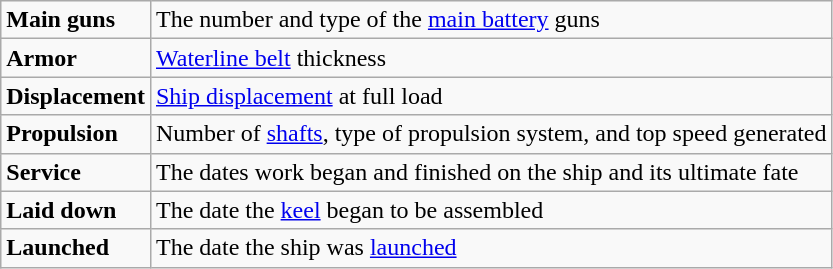<table class="wikitable plainrowheaders">
<tr>
<td scope="row"><strong>Main guns</strong></td>
<td>The number and type of the <a href='#'>main battery</a> guns</td>
</tr>
<tr>
<td scope="row"><strong>Armor</strong></td>
<td><a href='#'>Waterline belt</a> thickness</td>
</tr>
<tr>
<td scope="row"><strong>Displacement</strong></td>
<td><a href='#'>Ship displacement</a> at full load</td>
</tr>
<tr>
<td scope="row"><strong>Propulsion</strong></td>
<td>Number of <a href='#'>shafts</a>, type of propulsion system, and top speed generated</td>
</tr>
<tr>
<td scope="row"><strong>Service</strong></td>
<td>The dates work began and finished on the ship and its ultimate fate</td>
</tr>
<tr>
<td scope="row"><strong>Laid down</strong></td>
<td>The date the <a href='#'>keel</a> began to be assembled</td>
</tr>
<tr>
<td scope="row"><strong>Launched</strong></td>
<td>The date the ship was <a href='#'>launched</a></td>
</tr>
</table>
